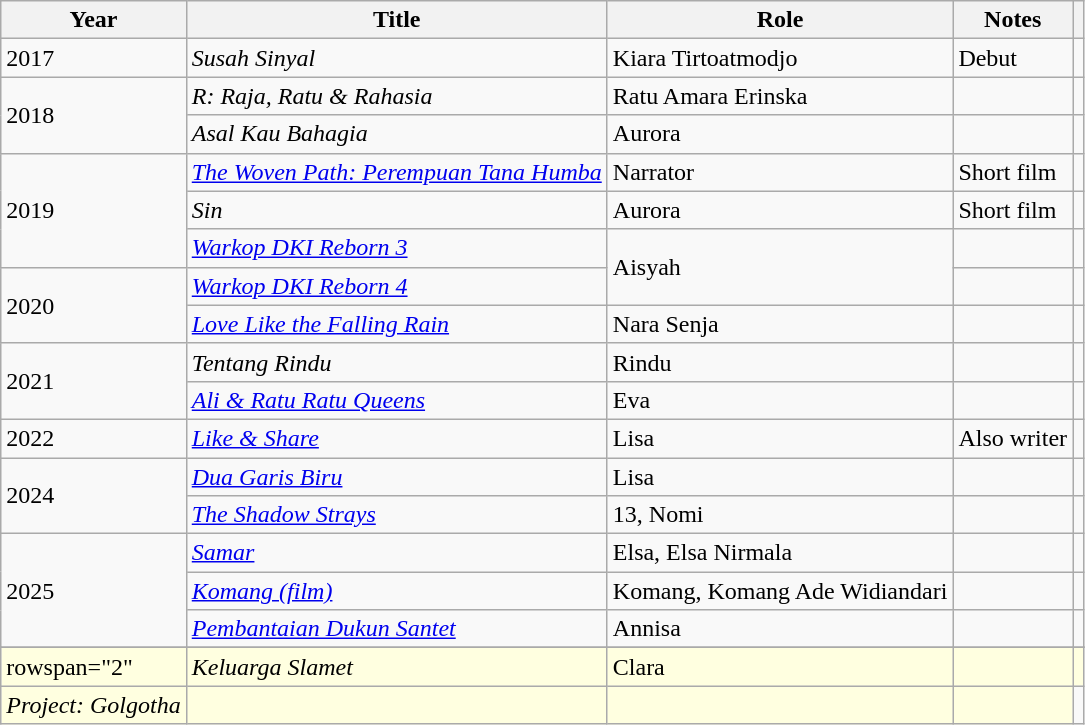<table class="wikitable plainrowheaders sortable">
<tr>
<th scope="col">Year</th>
<th scope="col">Title</th>
<th scope="col">Role</th>
<th scope="col" class="unsortable">Notes</th>
<th scope="col" class="unsortable"></th>
</tr>
<tr>
<td>2017</td>
<td><em>Susah Sinyal</em></td>
<td>Kiara Tirtoatmodjo</td>
<td>Debut</td>
<td></td>
</tr>
<tr>
<td rowspan="2">2018</td>
<td><em>R: Raja, Ratu & Rahasia</em></td>
<td>Ratu Amara Erinska</td>
<td></td>
<td></td>
</tr>
<tr>
<td><em>Asal Kau Bahagia</em></td>
<td>Aurora</td>
<td></td>
<td></td>
</tr>
<tr>
<td rowspan="3">2019</td>
<td><em><a href='#'>The Woven Path: Perempuan Tana Humba</a></em></td>
<td>Narrator</td>
<td>Short film</td>
<td></td>
</tr>
<tr>
<td><em>Sin</em></td>
<td>Aurora</td>
<td>Short film</td>
<td></td>
</tr>
<tr>
<td><em><a href='#'>Warkop DKI Reborn 3</a></em></td>
<td rowspan="2">Aisyah</td>
<td></td>
<td></td>
</tr>
<tr>
<td rowspan="2">2020</td>
<td><em><a href='#'>Warkop DKI Reborn 4</a></em></td>
<td></td>
<td></td>
</tr>
<tr>
<td><em><a href='#'>Love Like the Falling Rain</a></em></td>
<td>Nara Senja</td>
<td></td>
<td></td>
</tr>
<tr>
<td rowspan="2">2021</td>
<td><em>Tentang Rindu</em></td>
<td>Rindu</td>
<td></td>
<td></td>
</tr>
<tr>
<td><em><a href='#'>Ali & Ratu Ratu Queens</a></em></td>
<td>Eva</td>
<td></td>
<td></td>
</tr>
<tr>
<td>2022</td>
<td><em><a href='#'>Like & Share</a></em></td>
<td>Lisa</td>
<td>Also writer</td>
<td></td>
</tr>
<tr>
<td rowspan="2">2024</td>
<td><em><a href='#'>Dua Garis Biru</a></em></td>
<td>Lisa</td>
<td></td>
<td></td>
</tr>
<tr>
<td><em><a href='#'>The Shadow Strays</a></em></td>
<td>13, Nomi</td>
<td></td>
<td></td>
</tr>
<tr>
<td rowspan="3">2025</td>
<td><em><a href='#'>Samar</a></em></td>
<td>Elsa, Elsa Nirmala</td>
<td></td>
<td></td>
</tr>
<tr>
<td><em><a href='#'>Komang (film)</a></em></td>
<td>Komang, Komang Ade Widiandari</td>
<td></td>
<td></td>
</tr>
<tr>
<td><em><a href='#'>Pembantaian Dukun Santet</a></em></td>
<td>Annisa</td>
<td></td>
<td></td>
</tr>
<tr>
</tr>
<tr style="background-color:#FFFFE0; color:black;">
<td>rowspan="2" </td>
<td><em>Keluarga Slamet</em> </td>
<td>Clara</td>
<td></td>
<td></td>
</tr>
<tr style="background-color:#FFFFE0; color:black;">
<td><em>Project: Golgotha</em> </td>
<td></td>
<td></td>
<td></td>
</tr>
</table>
